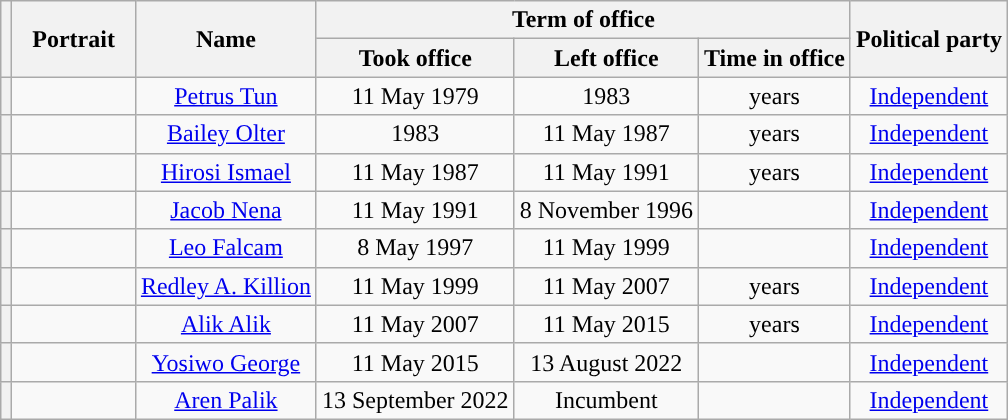<table class="wikitable" style="text-align:center">
<tr>
<th rowspan="2"></th>
<th rowspan="2" style="width:75px;">Portrait</th>
<th rowspan="2">Name<br></th>
<th colspan="3">Term of office</th>
<th rowspan="2">Political party</th>
</tr>
<tr>
<th>Took office</th>
<th>Left office</th>
<th>Time in office</th>
</tr>
<tr>
<th style="background:"></th>
<td></td>
<td><a href='#'>Petrus Tun</a><br></td>
<td>11 May 1979</td>
<td>1983</td>
<td> years</td>
<td><a href='#'>Independent</a></td>
</tr>
<tr>
<th style="background:"></th>
<td></td>
<td><a href='#'>Bailey Olter</a><br></td>
<td>1983</td>
<td>11 May 1987</td>
<td> years</td>
<td><a href='#'>Independent</a></td>
</tr>
<tr>
<th style="background:"></th>
<td></td>
<td><a href='#'>Hirosi Ismael</a><br></td>
<td>11 May 1987</td>
<td>11 May 1991</td>
<td> years</td>
<td><a href='#'>Independent</a></td>
</tr>
<tr>
<th style="background:"></th>
<td></td>
<td><a href='#'>Jacob Nena</a><br></td>
<td>11 May 1991</td>
<td>8 November 1996</td>
<td></td>
<td><a href='#'>Independent</a></td>
</tr>
<tr>
<th style="background:"></th>
<td></td>
<td><a href='#'>Leo Falcam</a><br></td>
<td>8 May 1997</td>
<td>11 May 1999</td>
<td></td>
<td><a href='#'>Independent</a></td>
</tr>
<tr>
<th style="background:"></th>
<td></td>
<td><a href='#'>Redley A. Killion</a><br></td>
<td>11 May 1999</td>
<td>11 May 2007</td>
<td> years</td>
<td><a href='#'>Independent</a></td>
</tr>
<tr>
<th style="background:"></th>
<td></td>
<td><a href='#'>Alik Alik</a><br></td>
<td>11 May 2007</td>
<td>11 May 2015</td>
<td> years</td>
<td><a href='#'>Independent</a></td>
</tr>
<tr>
<th style="background:"></th>
<td></td>
<td><a href='#'>Yosiwo George</a><br></td>
<td>11 May 2015</td>
<td>13 August 2022</td>
<td></td>
<td><a href='#'>Independent</a></td>
</tr>
<tr>
<th style="background:"></th>
<td></td>
<td><a href='#'>Aren Palik</a></td>
<td>13 September 2022</td>
<td>Incumbent</td>
<td></td>
<td><a href='#'>Independent</a></td>
</tr>
</table>
